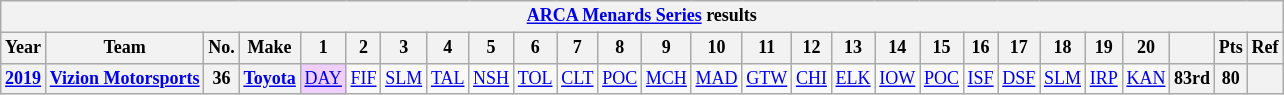<table class="wikitable" style="text-align:center; font-size:75%">
<tr>
<th colspan=48><a href='#'>ARCA Menards Series</a> results</th>
</tr>
<tr>
<th>Year</th>
<th>Team</th>
<th>No.</th>
<th>Make</th>
<th>1</th>
<th>2</th>
<th>3</th>
<th>4</th>
<th>5</th>
<th>6</th>
<th>7</th>
<th>8</th>
<th>9</th>
<th>10</th>
<th>11</th>
<th>12</th>
<th>13</th>
<th>14</th>
<th>15</th>
<th>16</th>
<th>17</th>
<th>18</th>
<th>19</th>
<th>20</th>
<th></th>
<th>Pts</th>
<th>Ref</th>
</tr>
<tr>
<th><a href='#'>2019</a></th>
<th><a href='#'>Vizion Motorsports</a></th>
<th>36</th>
<th><a href='#'>Toyota</a></th>
<td style="background:#EFCFFF;"><a href='#'>DAY</a><br></td>
<td><a href='#'>FIF</a></td>
<td><a href='#'>SLM</a></td>
<td><a href='#'>TAL</a></td>
<td><a href='#'>NSH</a></td>
<td><a href='#'>TOL</a></td>
<td><a href='#'>CLT</a></td>
<td><a href='#'>POC</a></td>
<td><a href='#'>MCH</a></td>
<td><a href='#'>MAD</a></td>
<td><a href='#'>GTW</a></td>
<td><a href='#'>CHI</a></td>
<td><a href='#'>ELK</a></td>
<td><a href='#'>IOW</a></td>
<td><a href='#'>POC</a></td>
<td><a href='#'>ISF</a></td>
<td><a href='#'>DSF</a></td>
<td><a href='#'>SLM</a></td>
<td><a href='#'>IRP</a></td>
<td><a href='#'>KAN</a></td>
<th>83rd</th>
<th>80</th>
<th></th>
</tr>
</table>
